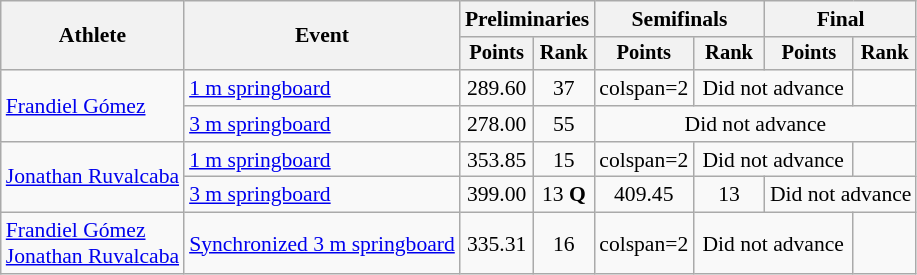<table class="wikitable" style="text-align:center; font-size:90%">
<tr>
<th rowspan=2>Athlete</th>
<th rowspan=2>Event</th>
<th colspan=2>Preliminaries</th>
<th colspan=2>Semifinals</th>
<th colspan=2>Final</th>
</tr>
<tr style="font-size:95%">
<th>Points</th>
<th>Rank</th>
<th>Points</th>
<th>Rank</th>
<th>Points</th>
<th>Rank</th>
</tr>
<tr>
<td align=left rowspan=2><a href='#'>Frandiel Gómez</a></td>
<td align=left><a href='#'>1 m springboard</a></td>
<td>289.60</td>
<td>37</td>
<td>colspan=2 </td>
<td colspan=2>Did not advance</td>
</tr>
<tr>
<td align=left><a href='#'>3 m springboard</a></td>
<td>278.00</td>
<td>55</td>
<td colspan=4>Did not advance</td>
</tr>
<tr>
<td align=left rowspan=2><a href='#'>Jonathan Ruvalcaba</a></td>
<td align=left><a href='#'>1 m springboard</a></td>
<td>353.85</td>
<td>15</td>
<td>colspan=2 </td>
<td colspan=2>Did not advance</td>
</tr>
<tr>
<td align=left><a href='#'>3 m springboard</a></td>
<td>399.00</td>
<td>13 <strong>Q</strong></td>
<td>409.45</td>
<td>13</td>
<td colspan=2>Did not advance</td>
</tr>
<tr>
<td align=left><a href='#'>Frandiel Gómez</a> <br> <a href='#'>Jonathan Ruvalcaba</a></td>
<td align=left><a href='#'>Synchronized 3 m springboard</a></td>
<td>335.31</td>
<td>16</td>
<td>colspan=2 </td>
<td colspan=2>Did not advance</td>
</tr>
</table>
